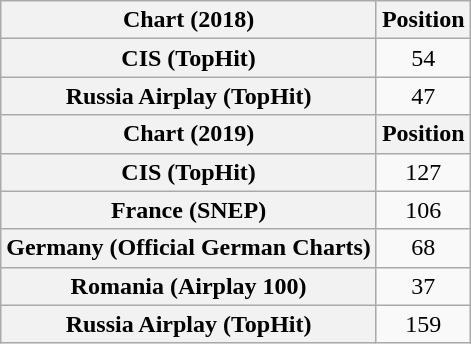<table class="wikitable sortable plainrowheaders" style="text-align:center;">
<tr>
<th scope="col">Chart (2018)</th>
<th scope="col">Position</th>
</tr>
<tr>
<th scope="row">CIS (TopHit)</th>
<td>54</td>
</tr>
<tr>
<th scope="row">Russia Airplay (TopHit)</th>
<td>47</td>
</tr>
<tr>
<th scope="col">Chart (2019)</th>
<th scope="col">Position</th>
</tr>
<tr>
<th scope="row">CIS (TopHit)</th>
<td>127</td>
</tr>
<tr>
<th scope="row">France (SNEP)</th>
<td>106</td>
</tr>
<tr>
<th scope="row">Germany (Official German Charts)</th>
<td>68</td>
</tr>
<tr>
<th scope="row">Romania (Airplay 100)</th>
<td>37</td>
</tr>
<tr>
<th scope="row">Russia Airplay (TopHit)</th>
<td>159</td>
</tr>
</table>
